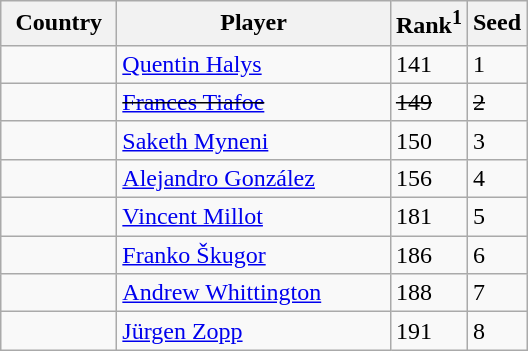<table class="sortable wikitable">
<tr>
<th style="width:70px;">Country</th>
<th style="width:175px;">Player</th>
<th>Rank<sup>1</sup></th>
<th>Seed</th>
</tr>
<tr>
<td></td>
<td><a href='#'>Quentin Halys</a></td>
<td>141</td>
<td>1</td>
</tr>
<tr>
<td><s></s></td>
<td><s><a href='#'>Frances Tiafoe</a></s></td>
<td><s>149</s></td>
<td><s>2</s></td>
</tr>
<tr>
<td></td>
<td><a href='#'>Saketh Myneni</a></td>
<td>150</td>
<td>3</td>
</tr>
<tr>
<td></td>
<td><a href='#'>Alejandro González</a></td>
<td>156</td>
<td>4</td>
</tr>
<tr>
<td></td>
<td><a href='#'>Vincent Millot</a></td>
<td>181</td>
<td>5</td>
</tr>
<tr>
<td></td>
<td><a href='#'>Franko Škugor</a></td>
<td>186</td>
<td>6</td>
</tr>
<tr>
<td></td>
<td><a href='#'>Andrew Whittington</a></td>
<td>188</td>
<td>7</td>
</tr>
<tr>
<td></td>
<td><a href='#'>Jürgen Zopp</a></td>
<td>191</td>
<td>8</td>
</tr>
</table>
